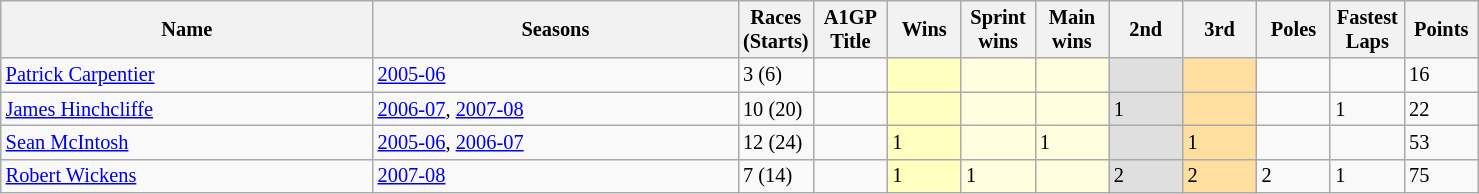<table class="wikitable sortable" style="font-size: 85%" width="78%">
<tr>
<th>Name</th>
<th>Seasons</th>
<th width="5%">Races<br>(Starts)</th>
<th width="5%">A1GP Title</th>
<th width="5%">Wins</th>
<th width="5%">Sprint<br>wins</th>
<th width="5%">Main<br>wins</th>
<th width="5%">2nd</th>
<th width="5%">3rd</th>
<th width="5%">Poles</th>
<th width="5%">Fastest<br>Laps</th>
<th width="5%">Points</th>
</tr>
<tr>
<td><a href='#'>Patrick Carpentier</a></td>
<td><a href='#'>2005-06</a></td>
<td>3 (6)</td>
<td></td>
<td style="background:#FFFFBF;"></td>
<td style="background:#FFFFDF;"></td>
<td style="background:#FFFFDF;"></td>
<td style="background:#DFDFDF;"></td>
<td style="background:#FFDF9F;"></td>
<td></td>
<td></td>
<td>16</td>
</tr>
<tr>
<td><a href='#'>James Hinchcliffe</a></td>
<td><a href='#'>2006-07</a>, <a href='#'>2007-08</a></td>
<td>10 (20)</td>
<td></td>
<td style="background:#FFFFBF;"></td>
<td style="background:#FFFFDF;"></td>
<td style="background:#FFFFDF;"></td>
<td style="background:#DFDFDF;">1</td>
<td style="background:#FFDF9F;"></td>
<td></td>
<td>1</td>
<td>22</td>
</tr>
<tr>
<td><a href='#'>Sean McIntosh</a></td>
<td><a href='#'>2005-06</a>, <a href='#'>2006-07</a></td>
<td>12 (24)</td>
<td></td>
<td style="background:#FFFFBF;">1</td>
<td style="background:#FFFFDF;"></td>
<td style="background:#FFFFDF;">1</td>
<td style="background:#DFDFDF;"></td>
<td style="background:#FFDF9F;">1</td>
<td></td>
<td></td>
<td>53</td>
</tr>
<tr>
<td><a href='#'>Robert Wickens</a></td>
<td><a href='#'>2007-08</a></td>
<td>7 (14)</td>
<td></td>
<td style="background:#FFFFBF;">1</td>
<td style="background:#FFFFDF;">1</td>
<td style="background:#FFFFDF;"></td>
<td style="background:#DFDFDF;">2</td>
<td style="background:#FFDF9F;">2</td>
<td>2</td>
<td>1</td>
<td>75</td>
</tr>
</table>
